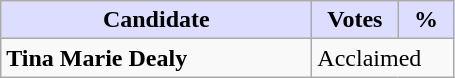<table class="wikitable">
<tr>
<th style="background:#ddf; width:200px;">Candidate</th>
<th style="background:#ddf; width:50px;">Votes</th>
<th style="background:#ddf; width:30px;">%</th>
</tr>
<tr>
<td><strong>Tina Marie Dealy</strong></td>
<td colspan="2">Acclaimed</td>
</tr>
</table>
